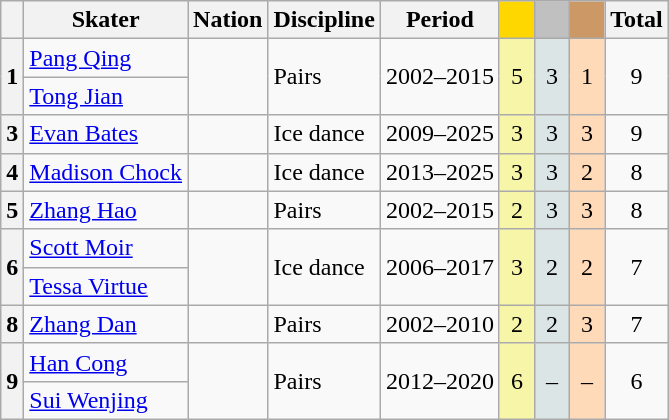<table class="wikitable unsortable" style="text-align:center">
<tr>
<th scope="col"></th>
<th scope="col">Skater</th>
<th scope="col">Nation</th>
<th scope="col">Discipline</th>
<th scope="col">Period</th>
<th scope="col" style="width:1em; background-color:gold"></th>
<th scope="col" style="width:1em;background-color:silver"></th>
<th scope="col" style="width:1em;background-color:#CC9966"></th>
<th scope="col">Total</th>
</tr>
<tr>
<th scope="row" rowspan="2">1</th>
<td align="left"><a href='#'>Pang Qing</a></td>
<td rowspan="2" align="left"></td>
<td rowspan="2" align="left">Pairs</td>
<td rowspan="2" align="left">2002–2015</td>
<td rowspan="2" bgcolor="#F7F6A8">5</td>
<td rowspan="2" bgcolor="#DCE5E5">3</td>
<td rowspan="2" bgcolor="#FFDAB9">1</td>
<td rowspan="2">9</td>
</tr>
<tr>
<td align="left"><a href='#'>Tong Jian</a></td>
</tr>
<tr>
<th scope="row">3</th>
<td align="left"><a href='#'>Evan Bates</a></td>
<td align="left"></td>
<td align="left">Ice dance</td>
<td align="left">2009–2025</td>
<td bgcolor="#F7F6A8">3</td>
<td bgcolor="#DCE5E5">3</td>
<td bgcolor="#FFDAB9">3</td>
<td>9</td>
</tr>
<tr>
<th scope="row">4</th>
<td align="left"><a href='#'>Madison Chock</a></td>
<td align="left"></td>
<td align="left">Ice dance</td>
<td align="left">2013–2025</td>
<td bgcolor="#F7F6A8">3</td>
<td bgcolor="#DCE5E5">3</td>
<td bgcolor="#FFDAB9">2</td>
<td>8</td>
</tr>
<tr>
<th scope="row">5</th>
<td align="left"><a href='#'>Zhang Hao</a></td>
<td align="left"></td>
<td align="left">Pairs</td>
<td align="left">2002–2015</td>
<td bgcolor="#F7F6A8">2</td>
<td bgcolor="#DCE5E5">3</td>
<td bgcolor="#FFDAB9">3</td>
<td>8</td>
</tr>
<tr>
<th scope="row" rowspan="2">6</th>
<td align="left"><a href='#'>Scott Moir</a></td>
<td rowspan="2" align="left"></td>
<td rowspan="2" align="left">Ice dance</td>
<td rowspan="2" align="left">2006–2017</td>
<td rowspan="2" bgcolor="#F7F6A8">3</td>
<td rowspan="2" bgcolor="#DCE5E5">2</td>
<td rowspan="2" bgcolor="#FFDAB9">2</td>
<td rowspan="2">7</td>
</tr>
<tr>
<td align="left"><a href='#'>Tessa Virtue</a></td>
</tr>
<tr>
<th scope="row">8</th>
<td align="left"><a href='#'>Zhang Dan</a></td>
<td align="left"></td>
<td align="left">Pairs</td>
<td align="left">2002–2010</td>
<td bgcolor="#F7F6A8">2</td>
<td bgcolor="#DCE5E5">2</td>
<td bgcolor="#FFDAB9">3</td>
<td>7</td>
</tr>
<tr>
<th scope="row" rowspan="2">9</th>
<td align="left"><a href='#'>Han Cong</a></td>
<td rowspan="2" align="left"></td>
<td rowspan="2" align="left">Pairs</td>
<td rowspan="2" align="left">2012–2020</td>
<td rowspan="2" bgcolor="#F7F6A8">6</td>
<td rowspan="2" bgcolor="#DCE5E5">–</td>
<td rowspan="2" bgcolor="#FFDAB9">–</td>
<td rowspan="2">6</td>
</tr>
<tr>
<td align="left"><a href='#'>Sui Wenjing</a></td>
</tr>
</table>
